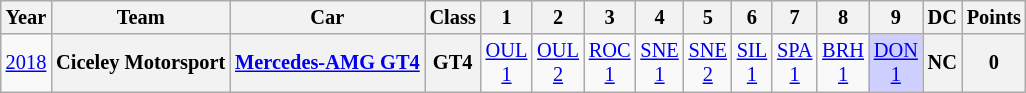<table class="wikitable" style="text-align:center; font-size:85%">
<tr>
<th>Year</th>
<th>Team</th>
<th>Car</th>
<th>Class</th>
<th>1</th>
<th>2</th>
<th>3</th>
<th>4</th>
<th>5</th>
<th>6</th>
<th>7</th>
<th>8</th>
<th>9</th>
<th>DC</th>
<th>Points</th>
</tr>
<tr>
<td><a href='#'>2018</a></td>
<th nowrap>Ciceley Motorsport</th>
<th nowrap><a href='#'>Mercedes-AMG GT4</a></th>
<th>GT4</th>
<td><a href='#'>OUL<br>1</a></td>
<td><a href='#'>OUL<br>2</a></td>
<td><a href='#'>ROC<br>1</a></td>
<td><a href='#'>SNE<br>1</a></td>
<td><a href='#'>SNE<br>2</a></td>
<td><a href='#'>SIL<br>1</a></td>
<td><a href='#'>SPA<br>1</a></td>
<td><a href='#'>BRH<br>1</a></td>
<td style="background:#CFCFFF;"><a href='#'>DON<br>1</a><br></td>
<th>NC</th>
<th>0</th>
</tr>
</table>
